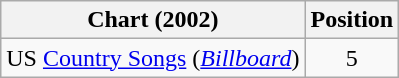<table class="wikitable sortable">
<tr>
<th scope="col">Chart (2002)</th>
<th scope="col">Position</th>
</tr>
<tr>
<td>US <a href='#'>Country Songs</a> (<em><a href='#'>Billboard</a></em>)</td>
<td align="center">5</td>
</tr>
</table>
